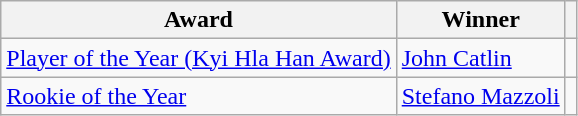<table class="wikitable">
<tr>
<th>Award</th>
<th>Winner</th>
<th></th>
</tr>
<tr>
<td><a href='#'>Player of the Year (Kyi Hla Han Award)</a></td>
<td> <a href='#'>John Catlin</a></td>
<td></td>
</tr>
<tr>
<td><a href='#'>Rookie of the Year</a></td>
<td> <a href='#'>Stefano Mazzoli</a></td>
<td></td>
</tr>
</table>
